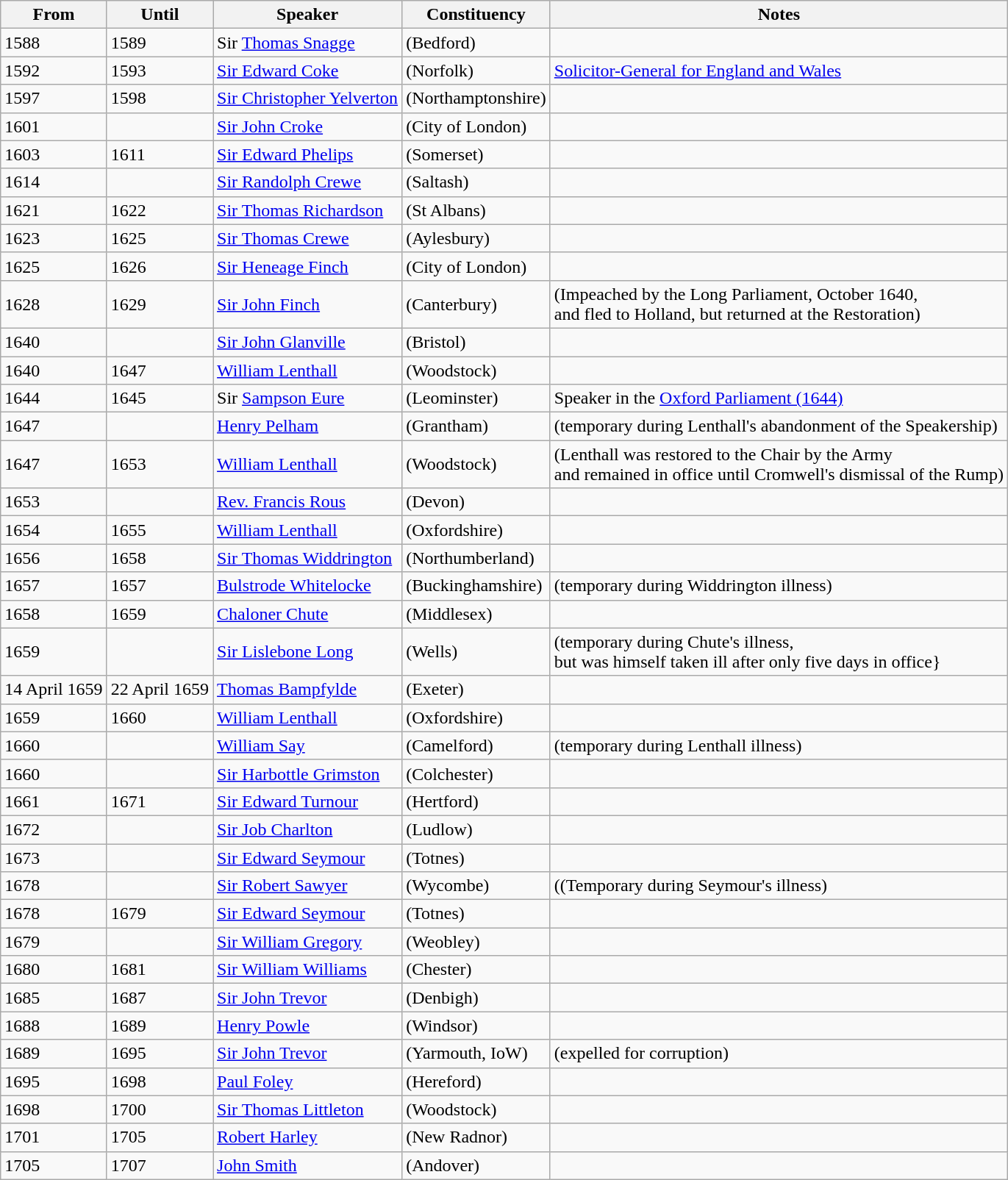<table class="wikitable sortable" border="1">
<tr>
<th>From</th>
<th>Until</th>
<th>Speaker</th>
<th>Constituency</th>
<th>Notes</th>
</tr>
<tr>
<td>1588</td>
<td>1589</td>
<td>Sir <a href='#'>Thomas Snagge</a></td>
<td>(Bedford)</td>
<td></td>
</tr>
<tr>
<td>1592</td>
<td>1593</td>
<td><a href='#'>Sir Edward Coke</a></td>
<td>(Norfolk)</td>
<td><a href='#'>Solicitor-General for England and Wales</a></td>
</tr>
<tr>
<td>1597</td>
<td>1598</td>
<td><a href='#'>Sir Christopher Yelverton</a></td>
<td>(Northamptonshire)</td>
<td></td>
</tr>
<tr>
<td>1601</td>
<td></td>
<td><a href='#'>Sir John Croke</a></td>
<td>(City of London)</td>
<td></td>
</tr>
<tr>
<td>1603</td>
<td>1611</td>
<td><a href='#'>Sir Edward Phelips</a></td>
<td>(Somerset)</td>
<td></td>
</tr>
<tr>
<td>1614</td>
<td></td>
<td><a href='#'>Sir Randolph Crewe</a></td>
<td>(Saltash)</td>
<td></td>
</tr>
<tr>
<td>1621</td>
<td>1622</td>
<td><a href='#'>Sir Thomas Richardson</a></td>
<td>(St Albans)</td>
<td></td>
</tr>
<tr>
<td>1623</td>
<td>1625</td>
<td><a href='#'>Sir Thomas Crewe</a></td>
<td>(Aylesbury)</td>
<td></td>
</tr>
<tr>
<td>1625</td>
<td>1626</td>
<td><a href='#'>Sir Heneage Finch</a></td>
<td>(City of London)</td>
<td></td>
</tr>
<tr>
<td>1628</td>
<td>1629</td>
<td><a href='#'>Sir John Finch</a></td>
<td>(Canterbury)</td>
<td>(Impeached by the Long Parliament, October 1640,<br> and fled to Holland, but returned at the Restoration)</td>
</tr>
<tr>
<td>1640</td>
<td></td>
<td><a href='#'>Sir John Glanville</a></td>
<td>(Bristol)</td>
<td></td>
</tr>
<tr>
<td>1640</td>
<td>1647</td>
<td><a href='#'>William Lenthall</a></td>
<td>(Woodstock)</td>
<td></td>
</tr>
<tr>
<td>1644</td>
<td>1645</td>
<td>Sir <a href='#'>Sampson Eure</a></td>
<td>(Leominster)</td>
<td>Speaker in the <a href='#'>Oxford Parliament (1644)</a></td>
</tr>
<tr>
<td>1647</td>
<td></td>
<td><a href='#'>Henry Pelham</a></td>
<td>(Grantham)</td>
<td>(temporary during Lenthall's abandonment of the Speakership)</td>
</tr>
<tr>
<td>1647</td>
<td>1653</td>
<td><a href='#'>William Lenthall</a></td>
<td>(Woodstock)</td>
<td>(Lenthall was restored to the Chair by the Army <br>and remained in office until Cromwell's dismissal of the Rump)</td>
</tr>
<tr>
<td>1653</td>
<td></td>
<td><a href='#'>Rev. Francis Rous</a></td>
<td>(Devon)</td>
<td></td>
</tr>
<tr>
<td>1654</td>
<td>1655</td>
<td><a href='#'>William Lenthall</a></td>
<td>(Oxfordshire)</td>
<td></td>
</tr>
<tr>
<td>1656</td>
<td>1658</td>
<td><a href='#'>Sir Thomas Widdrington</a></td>
<td>(Northumberland)</td>
<td></td>
</tr>
<tr>
<td>1657</td>
<td>1657</td>
<td><a href='#'>Bulstrode Whitelocke</a></td>
<td>(Buckinghamshire)</td>
<td>(temporary during Widdrington illness)</td>
</tr>
<tr>
<td>1658</td>
<td>1659</td>
<td><a href='#'>Chaloner Chute</a></td>
<td>(Middlesex)</td>
<td></td>
</tr>
<tr>
<td>1659</td>
<td></td>
<td><a href='#'>Sir Lislebone Long</a></td>
<td>(Wells)</td>
<td>(temporary during Chute's illness,<br> but was himself taken ill after only five days in office}</td>
</tr>
<tr>
<td>14 April 1659</td>
<td>22 April 1659</td>
<td><a href='#'>Thomas Bampfylde</a></td>
<td>(Exeter)</td>
<td></td>
</tr>
<tr>
<td>1659</td>
<td>1660</td>
<td><a href='#'>William Lenthall</a></td>
<td>(Oxfordshire)</td>
<td></td>
</tr>
<tr>
<td>1660</td>
<td></td>
<td><a href='#'>William Say</a></td>
<td>(Camelford)</td>
<td>(temporary during Lenthall illness)</td>
</tr>
<tr>
<td>1660</td>
<td></td>
<td><a href='#'>Sir Harbottle Grimston</a></td>
<td>(Colchester)</td>
<td></td>
</tr>
<tr>
<td>1661</td>
<td>1671</td>
<td><a href='#'>Sir Edward Turnour</a></td>
<td>(Hertford)</td>
<td></td>
</tr>
<tr>
<td>1672</td>
<td></td>
<td><a href='#'>Sir Job Charlton</a></td>
<td>(Ludlow)</td>
<td></td>
</tr>
<tr>
<td>1673</td>
<td></td>
<td><a href='#'>Sir Edward Seymour</a></td>
<td>(Totnes)</td>
<td></td>
</tr>
<tr>
<td>1678</td>
<td></td>
<td><a href='#'>Sir Robert Sawyer</a></td>
<td>(Wycombe)</td>
<td>((Temporary during Seymour's illness)</td>
</tr>
<tr>
<td>1678</td>
<td>1679</td>
<td><a href='#'>Sir Edward Seymour</a></td>
<td>(Totnes)</td>
<td></td>
</tr>
<tr>
<td>1679</td>
<td></td>
<td><a href='#'>Sir William Gregory</a></td>
<td>(Weobley)</td>
<td></td>
</tr>
<tr>
<td>1680</td>
<td>1681</td>
<td><a href='#'>Sir William Williams</a></td>
<td>(Chester)</td>
<td></td>
</tr>
<tr>
<td>1685</td>
<td>1687</td>
<td><a href='#'>Sir John Trevor</a></td>
<td>(Denbigh)</td>
<td></td>
</tr>
<tr>
<td>1688</td>
<td>1689</td>
<td><a href='#'>Henry Powle</a></td>
<td>(Windsor)</td>
<td></td>
</tr>
<tr>
<td>1689</td>
<td>1695</td>
<td><a href='#'>Sir John Trevor</a></td>
<td>(Yarmouth, IoW)</td>
<td>(expelled for corruption)</td>
</tr>
<tr>
<td>1695</td>
<td>1698</td>
<td><a href='#'>Paul Foley</a></td>
<td>(Hereford)</td>
<td></td>
</tr>
<tr>
<td>1698</td>
<td>1700</td>
<td><a href='#'>Sir Thomas Littleton</a></td>
<td>(Woodstock)</td>
<td></td>
</tr>
<tr>
<td>1701</td>
<td>1705</td>
<td><a href='#'>Robert Harley</a></td>
<td>(New Radnor)</td>
<td></td>
</tr>
<tr>
<td>1705</td>
<td>1707</td>
<td><a href='#'>John Smith</a></td>
<td>(Andover)</td>
<td></td>
</tr>
</table>
